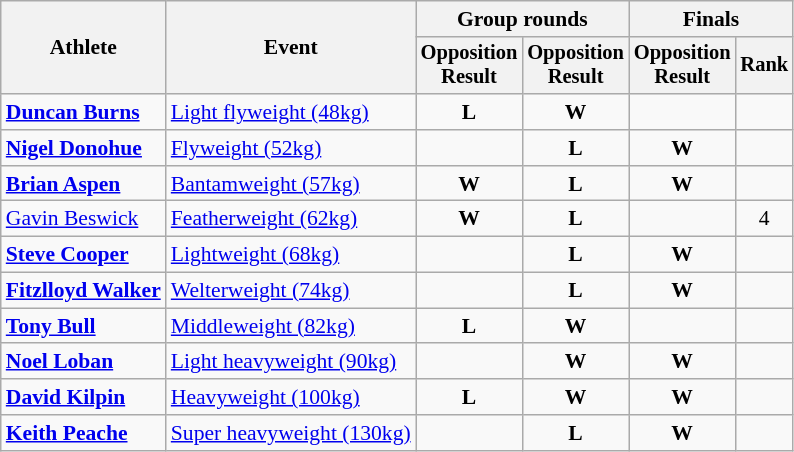<table class="wikitable" style="font-size:90%; text-align:center">
<tr>
<th rowspan=2>Athlete</th>
<th rowspan=2>Event</th>
<th colspan=2>Group rounds</th>
<th colspan=2>Finals</th>
</tr>
<tr style="font-size:95%">
<th>Opposition<br>Result</th>
<th>Opposition<br>Result</th>
<th>Opposition<br>Result</th>
<th>Rank</th>
</tr>
<tr>
<td align=left><strong><a href='#'>Duncan Burns</a></strong></td>
<td align=left><a href='#'>Light flyweight (48kg)</a></td>
<td> <strong>L</strong></td>
<td> <strong>W</strong></td>
<td></td>
<td></td>
</tr>
<tr>
<td align=left><strong><a href='#'>Nigel Donohue</a></strong></td>
<td align=left><a href='#'>Flyweight (52kg)</a></td>
<td></td>
<td> <strong>L</strong></td>
<td> <strong>W</strong></td>
<td></td>
</tr>
<tr>
<td align=left><strong><a href='#'>Brian Aspen</a></strong></td>
<td align=left><a href='#'>Bantamweight (57kg)</a></td>
<td> <strong>W</strong></td>
<td> <strong>L</strong></td>
<td> <strong>W</strong></td>
<td></td>
</tr>
<tr>
<td align=left><a href='#'>Gavin Beswick</a></td>
<td align=left><a href='#'>Featherweight (62kg)</a></td>
<td> <strong>W</strong></td>
<td> <strong>L</strong></td>
<td></td>
<td>4</td>
</tr>
<tr>
<td align=left><strong><a href='#'>Steve Cooper</a></strong></td>
<td align=left><a href='#'>Lightweight (68kg)</a></td>
<td></td>
<td> <strong>L</strong></td>
<td> <strong>W</strong></td>
<td></td>
</tr>
<tr>
<td align=left><strong><a href='#'>Fitzlloyd Walker</a></strong></td>
<td align=left><a href='#'>Welterweight (74kg)</a></td>
<td></td>
<td> <strong>L</strong></td>
<td> <strong>W</strong></td>
<td></td>
</tr>
<tr>
<td align=left><strong><a href='#'>Tony Bull</a></strong></td>
<td align=left><a href='#'>Middleweight (82kg)</a></td>
<td> <strong>L</strong></td>
<td> <strong>W</strong></td>
<td></td>
<td></td>
</tr>
<tr>
<td align=left><strong><a href='#'>Noel Loban</a></strong></td>
<td align=left><a href='#'>Light heavyweight (90kg)</a></td>
<td></td>
<td> <strong>W</strong></td>
<td> <strong>W</strong></td>
<td></td>
</tr>
<tr>
<td align=left><strong><a href='#'>David Kilpin</a></strong></td>
<td align=left><a href='#'>Heavyweight (100kg)</a></td>
<td> <strong>L</strong></td>
<td> <strong>W</strong></td>
<td> <strong>W</strong></td>
<td></td>
</tr>
<tr>
<td align=left><strong><a href='#'>Keith Peache</a></strong></td>
<td align=left><a href='#'>Super heavyweight (130kg)</a></td>
<td></td>
<td> <strong>L</strong></td>
<td> <strong>W</strong></td>
<td></td>
</tr>
</table>
